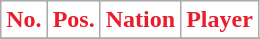<table class="wikitable sortable">
<tr>
<th style="background:#FFF; color:#E81E2D;" scope="col">No.</th>
<th style="background:#FFF; color:#E81E2D;" scope="col">Pos.</th>
<th style="background:#FFF; color:#E81E2D;" scope="col">Nation</th>
<th style="background:#FFF; color:#E81E2D;" scope="col">Player</th>
</tr>
<tr>
</tr>
</table>
